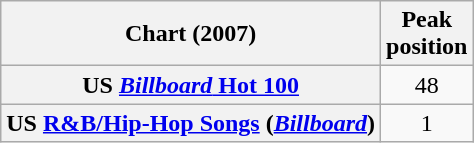<table class="wikitable plainrowheaders sortable">
<tr>
<th scope="col">Chart (2007)</th>
<th scope="col">Peak<br>position</th>
</tr>
<tr>
<th scope="row">US <a href='#'><em>Billboard</em> Hot 100</a></th>
<td style="text-align:center;">48</td>
</tr>
<tr>
<th scope="row">US <a href='#'>R&B/Hip-Hop Songs</a> (<a href='#'><em>Billboard</em></a>)</th>
<td style="text-align:center;">1</td>
</tr>
</table>
